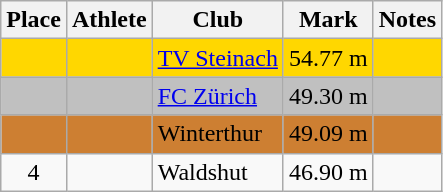<table class="wikitable sortable">
<tr>
<th>Place</th>
<th>Athlete</th>
<th>Club</th>
<th>Mark</th>
<th>Notes</th>
</tr>
<tr style="background:gold;">
<td align=center></td>
<td></td>
<td><a href='#'>TV Steinach</a></td>
<td align=center>54.77 m</td>
<td></td>
</tr>
<tr style="background:silver;">
<td align=center></td>
<td></td>
<td><a href='#'>FC Zürich</a></td>
<td align=center>49.30 m</td>
<td></td>
</tr>
<tr style="background:#CD7F32;">
<td align=center></td>
<td></td>
<td>Winterthur</td>
<td align=center>49.09 m</td>
<td></td>
</tr>
<tr>
<td align=center>4</td>
<td></td>
<td> Waldshut</td>
<td align=center>46.90 m</td>
<td></td>
</tr>
</table>
